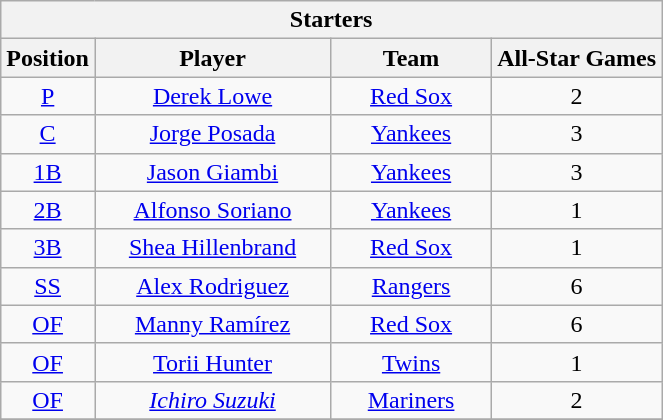<table class="wikitable" style="font-size: 100%; text-align:right;">
<tr>
<th colspan="4">Starters</th>
</tr>
<tr>
<th>Position</th>
<th width="150">Player</th>
<th width="100">Team</th>
<th>All-Star Games</th>
</tr>
<tr>
<td align="center"><a href='#'>P</a></td>
<td align="center"><a href='#'>Derek Lowe</a></td>
<td align="center"><a href='#'>Red Sox</a></td>
<td align="center">2</td>
</tr>
<tr>
<td align="center"><a href='#'>C</a></td>
<td align="center"><a href='#'>Jorge Posada</a></td>
<td align="center"><a href='#'>Yankees</a></td>
<td align="center">3</td>
</tr>
<tr>
<td align="center"><a href='#'>1B</a></td>
<td align="center"><a href='#'>Jason Giambi</a></td>
<td align="center"><a href='#'>Yankees</a></td>
<td align="center">3</td>
</tr>
<tr>
<td align="center"><a href='#'>2B</a></td>
<td align="center"><a href='#'>Alfonso Soriano</a></td>
<td align="center"><a href='#'>Yankees</a></td>
<td align="center">1</td>
</tr>
<tr>
<td align="center"><a href='#'>3B</a></td>
<td align="center"><a href='#'>Shea Hillenbrand</a></td>
<td align="center"><a href='#'>Red Sox</a></td>
<td align="center">1</td>
</tr>
<tr>
<td align="center"><a href='#'>SS</a></td>
<td align="center"><a href='#'>Alex Rodriguez</a></td>
<td align="center"><a href='#'>Rangers</a></td>
<td align="center">6</td>
</tr>
<tr>
<td align="center"><a href='#'>OF</a></td>
<td align="center"><a href='#'>Manny Ramírez</a></td>
<td align="center"><a href='#'>Red Sox</a></td>
<td align="center">6</td>
</tr>
<tr>
<td align="center"><a href='#'>OF</a></td>
<td align="center"><a href='#'>Torii Hunter</a></td>
<td align="center"><a href='#'>Twins</a></td>
<td align="center">1</td>
</tr>
<tr>
<td align="center"><a href='#'>OF</a></td>
<td align="center"><em><a href='#'>Ichiro Suzuki</a></em></td>
<td align="center"><a href='#'>Mariners</a></td>
<td align="center">2</td>
</tr>
<tr>
</tr>
</table>
